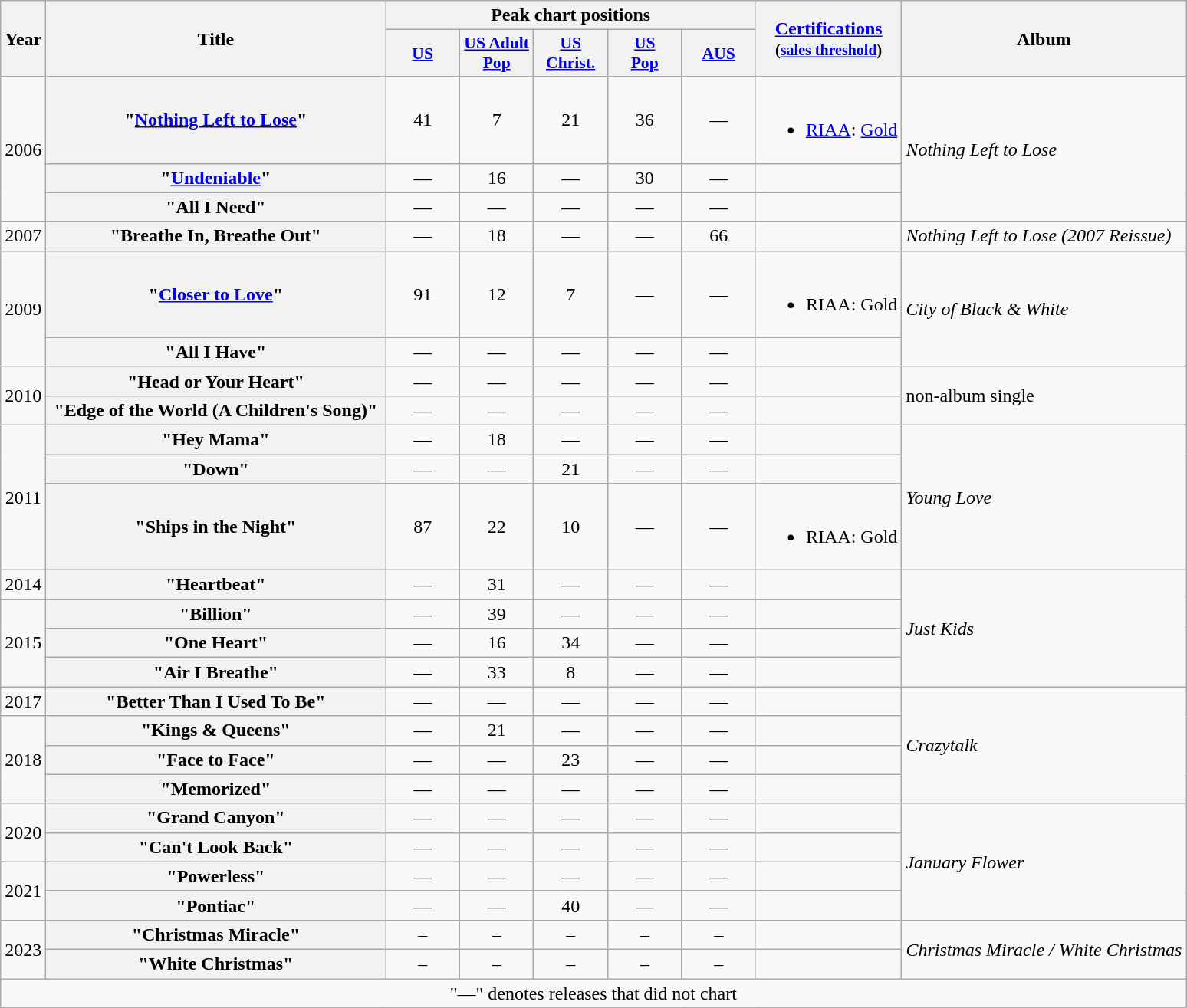<table class="wikitable plainrowheaders" style=text-align:center;>
<tr>
<th scope="col" rowspan="2">Year</th>
<th scope="col" rowspan="2" style="width:18em;">Title</th>
<th scope="col" colspan="5">Peak chart positions</th>
<th scope="col" rowspan="2"><a href='#'>Certifications</a><br><small>(<a href='#'>sales threshold</a>)</small></th>
<th scope="col" rowspan="2">Album</th>
</tr>
<tr>
<th style="width:4em;font-size:90%;"><a href='#'>US</a><br></th>
<th style="width:4em;font-size:90%;"><a href='#'>US Adult Pop</a><br></th>
<th style="width:4em;font-size:90%;"><a href='#'>US Christ.</a><br></th>
<th style="width:4em;font-size:90%;"><a href='#'>US<br>Pop</a><br></th>
<th style="width:4em;font-size:90%;"><a href='#'>AUS</a><br></th>
</tr>
<tr>
<td rowspan="3">2006</td>
<th scope="row">"<a href='#'>Nothing Left to Lose</a>"</th>
<td>41</td>
<td>7</td>
<td>21</td>
<td>36</td>
<td>—</td>
<td><br><ul><li><a href='#'>RIAA</a>: <a href='#'>Gold</a></li></ul></td>
<td align="left" rowspan="3"><em>Nothing Left to Lose</em></td>
</tr>
<tr>
<th scope="row">"<a href='#'>Undeniable</a>"</th>
<td>—</td>
<td>16</td>
<td>—</td>
<td>30</td>
<td>—</td>
<td></td>
</tr>
<tr>
<th scope="row">"All I Need"</th>
<td>—</td>
<td>—</td>
<td>—</td>
<td>—</td>
<td>—</td>
<td></td>
</tr>
<tr>
<td>2007</td>
<th scope="row">"Breathe In, Breathe Out"</th>
<td>—</td>
<td>18</td>
<td>—</td>
<td>—</td>
<td>66</td>
<td></td>
<td align="left" rowspan="1"><em>Nothing Left to Lose (2007 Reissue)</em></td>
</tr>
<tr>
<td rowspan="2">2009</td>
<th scope="row">"<a href='#'>Closer to Love</a>"</th>
<td>91</td>
<td>12</td>
<td>7</td>
<td>—</td>
<td>—</td>
<td><br><ul><li>RIAA: Gold</li></ul></td>
<td align="left" rowspan="2"><em>City of Black & White</em></td>
</tr>
<tr>
<th scope="row">"All I Have"</th>
<td>—</td>
<td>—</td>
<td>—</td>
<td>—</td>
<td>—</td>
<td></td>
</tr>
<tr>
<td rowspan="2">2010</td>
<th scope="row">"Head or Your Heart"</th>
<td>—</td>
<td>—</td>
<td>—</td>
<td>—</td>
<td>—</td>
<td></td>
<td align="left" rowspan="2">non-album single</td>
</tr>
<tr>
<th scope="row">"Edge of the World (A Children's Song)"</th>
<td>—</td>
<td>—</td>
<td>—</td>
<td>—</td>
<td>—</td>
<td></td>
</tr>
<tr>
<td rowspan="3">2011</td>
<th scope="row">"Hey Mama"</th>
<td>—</td>
<td>18</td>
<td>—</td>
<td>—</td>
<td>—</td>
<td></td>
<td align="left" rowspan="3"><em>Young Love</em></td>
</tr>
<tr>
<th scope="row">"Down"</th>
<td>—</td>
<td>—</td>
<td>21</td>
<td>—</td>
<td>—</td>
<td></td>
</tr>
<tr>
<th scope="row">"Ships in the Night"</th>
<td>87</td>
<td>22</td>
<td>10</td>
<td>—</td>
<td>—</td>
<td><br><ul><li>RIAA: Gold</li></ul></td>
</tr>
<tr>
<td>2014</td>
<th scope="row">"Heartbeat"</th>
<td>—</td>
<td>31</td>
<td>—</td>
<td>—</td>
<td>—</td>
<td></td>
<td align="left" rowspan="4"><em>Just Kids</em></td>
</tr>
<tr>
<td rowspan="3">2015</td>
<th scope="row">"Billion"</th>
<td>—</td>
<td>39</td>
<td>—</td>
<td>—</td>
<td>—</td>
<td></td>
</tr>
<tr>
<th scope="row">"One Heart"</th>
<td>—</td>
<td>16</td>
<td>34</td>
<td>—</td>
<td>—</td>
<td></td>
</tr>
<tr>
<th scope="row">"Air I Breathe"</th>
<td>—</td>
<td>33</td>
<td>8</td>
<td>—</td>
<td>—</td>
<td></td>
</tr>
<tr>
<td>2017</td>
<th scope="row">"Better Than I Used To Be"<br></th>
<td>—</td>
<td>—</td>
<td>—</td>
<td>—</td>
<td>—</td>
<td></td>
<td align="left" rowspan="4"><em>Crazytalk</em></td>
</tr>
<tr>
<td rowspan="3">2018</td>
<th scope="row">"Kings & Queens"</th>
<td>—</td>
<td>21</td>
<td>—</td>
<td>—</td>
<td>—</td>
<td></td>
</tr>
<tr>
<th scope="row">"Face to Face"</th>
<td>—</td>
<td>—</td>
<td>23</td>
<td>—</td>
<td>—</td>
<td></td>
</tr>
<tr>
<th scope="row">"Memorized"</th>
<td>—</td>
<td>—</td>
<td>—</td>
<td>—</td>
<td>—</td>
<td></td>
</tr>
<tr>
<td rowspan="2">2020</td>
<th scope="row">"Grand Canyon"</th>
<td>—</td>
<td>—</td>
<td>—</td>
<td>—</td>
<td>—</td>
<td></td>
<td rowspan="4" align="left"><em>January Flower</em></td>
</tr>
<tr>
<th scope="row">"Can't Look Back"</th>
<td>—</td>
<td>—</td>
<td>—</td>
<td>—</td>
<td>—</td>
<td></td>
</tr>
<tr>
<td rowspan="2">2021</td>
<th scope="row">"Powerless"</th>
<td>—</td>
<td>—</td>
<td>—</td>
<td>—</td>
<td>—</td>
<td></td>
</tr>
<tr>
<th scope="row">"Pontiac"</th>
<td>—</td>
<td>—</td>
<td>40</td>
<td>—</td>
<td>—</td>
<td></td>
</tr>
<tr>
<td rowspan="2">2023</td>
<th scope="row">"Christmas Miracle"</th>
<td>–</td>
<td>–</td>
<td>–</td>
<td>–</td>
<td>–</td>
<td></td>
<td rowspan="2" align="left"><em>Christmas Miracle / White Christmas</em></td>
</tr>
<tr>
<th scope="row">"White Christmas"</th>
<td>–</td>
<td>–</td>
<td>–</td>
<td>–</td>
<td>–</td>
<td></td>
</tr>
<tr>
<td colspan="9">"—" denotes releases that did not chart</td>
</tr>
</table>
